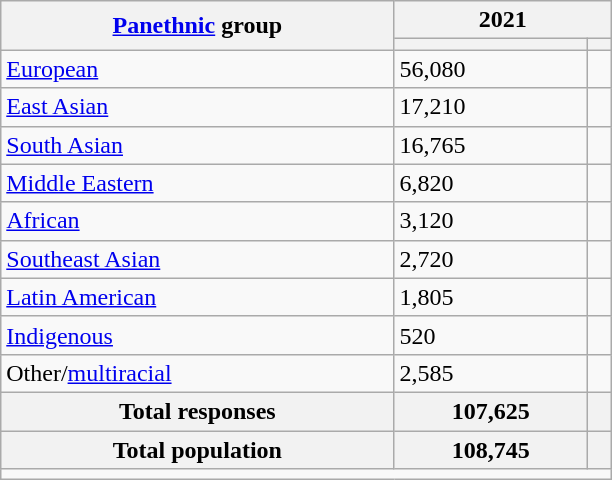<table class="wikitable collapsible sortable">
<tr>
<th rowspan="2"><a href='#'>Panethnic</a> group</th>
<th colspan="2">2021</th>
</tr>
<tr>
<th><a href='#'></a></th>
<th></th>
</tr>
<tr>
<td><a href='#'>European</a></td>
<td>56,080</td>
<td></td>
</tr>
<tr>
<td><a href='#'>East Asian</a></td>
<td>17,210</td>
<td></td>
</tr>
<tr>
<td><a href='#'>South Asian</a></td>
<td>16,765</td>
<td></td>
</tr>
<tr>
<td><a href='#'>Middle Eastern</a></td>
<td>6,820</td>
<td></td>
</tr>
<tr>
<td><a href='#'>African</a></td>
<td>3,120</td>
<td></td>
</tr>
<tr>
<td><a href='#'>Southeast Asian</a></td>
<td>2,720</td>
<td></td>
</tr>
<tr>
<td><a href='#'>Latin American</a></td>
<td>1,805</td>
<td></td>
</tr>
<tr>
<td><a href='#'>Indigenous</a></td>
<td>520</td>
<td></td>
</tr>
<tr>
<td>Other/<a href='#'>multiracial</a></td>
<td>2,585</td>
<td></td>
</tr>
<tr>
<th>Total responses</th>
<th>107,625</th>
<th></th>
</tr>
<tr class="sortbottom">
<th>Total population</th>
<th>108,745</th>
<th></th>
</tr>
<tr class="sortbottom">
<td colspan="15" style="width: 25em;"></td>
</tr>
</table>
